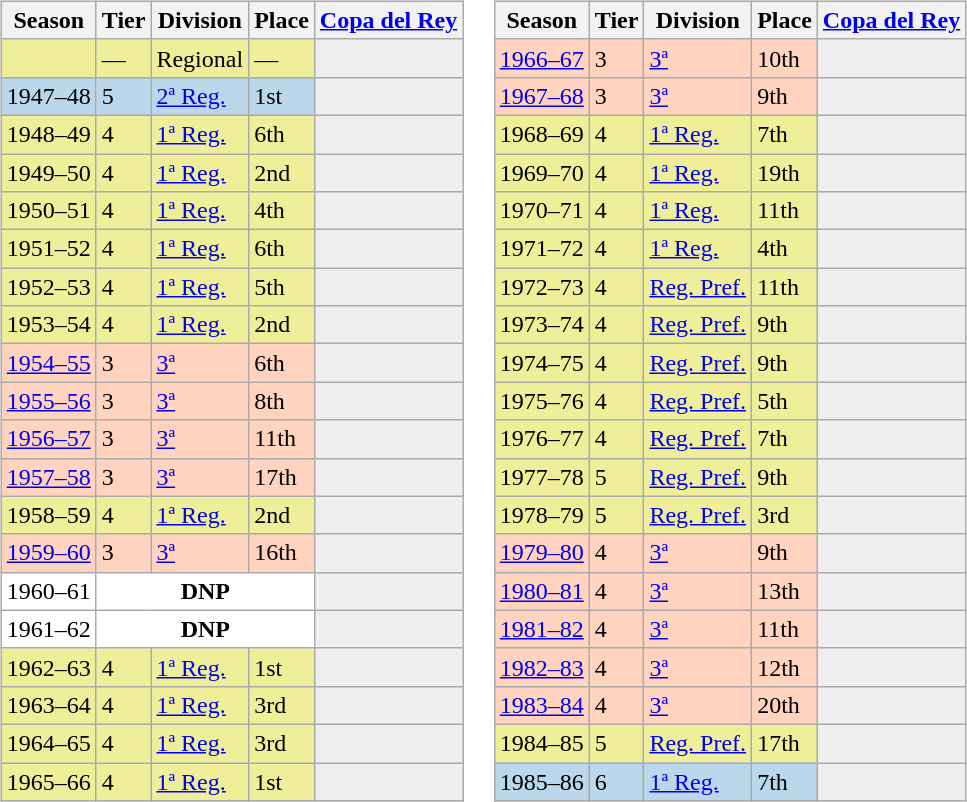<table>
<tr>
<td valign="top" width=0%><br><table class="wikitable">
<tr style="background:#f0f6fa;">
<th>Season</th>
<th>Tier</th>
<th>Division</th>
<th>Place</th>
<th><a href='#'>Copa del Rey</a></th>
</tr>
<tr>
<td style="background:#EFEF99;"></td>
<td style="background:#EFEF99;">—</td>
<td style="background:#EFEF99;">Regional</td>
<td style="background:#EFEF99;">—</td>
<th style="background:#efefef;"></th>
</tr>
<tr>
<td style="background:#BBD7EC;">1947–48</td>
<td style="background:#BBD7EC;">5</td>
<td style="background:#BBD7EC;"><a href='#'>2ª Reg.</a></td>
<td style="background:#BBD7EC;">1st</td>
<th style="background:#efefef;"></th>
</tr>
<tr>
<td style="background:#EFEF99;">1948–49</td>
<td style="background:#EFEF99;">4</td>
<td style="background:#EFEF99;"><a href='#'>1ª Reg.</a></td>
<td style="background:#EFEF99;">6th</td>
<th style="background:#efefef;"></th>
</tr>
<tr>
<td style="background:#EFEF99;">1949–50</td>
<td style="background:#EFEF99;">4</td>
<td style="background:#EFEF99;"><a href='#'>1ª Reg.</a></td>
<td style="background:#EFEF99;">2nd</td>
<th style="background:#efefef;"></th>
</tr>
<tr>
<td style="background:#EFEF99;">1950–51</td>
<td style="background:#EFEF99;">4</td>
<td style="background:#EFEF99;"><a href='#'>1ª Reg.</a></td>
<td style="background:#EFEF99;">4th</td>
<th style="background:#efefef;"></th>
</tr>
<tr>
<td style="background:#EFEF99;">1951–52</td>
<td style="background:#EFEF99;">4</td>
<td style="background:#EFEF99;"><a href='#'>1ª Reg.</a></td>
<td style="background:#EFEF99;">6th</td>
<th style="background:#efefef;"></th>
</tr>
<tr>
<td style="background:#EFEF99;">1952–53</td>
<td style="background:#EFEF99;">4</td>
<td style="background:#EFEF99;"><a href='#'>1ª Reg.</a></td>
<td style="background:#EFEF99;">5th</td>
<th style="background:#efefef;"></th>
</tr>
<tr>
<td style="background:#EFEF99;">1953–54</td>
<td style="background:#EFEF99;">4</td>
<td style="background:#EFEF99;"><a href='#'>1ª Reg.</a></td>
<td style="background:#EFEF99;">2nd</td>
<th style="background:#efefef;"></th>
</tr>
<tr>
<td style="background:#FFD3BD;"><a href='#'>1954–55</a></td>
<td style="background:#FFD3BD;">3</td>
<td style="background:#FFD3BD;"><a href='#'>3ª</a></td>
<td style="background:#FFD3BD;">6th</td>
<th style="background:#efefef;"></th>
</tr>
<tr>
<td style="background:#FFD3BD;"><a href='#'>1955–56</a></td>
<td style="background:#FFD3BD;">3</td>
<td style="background:#FFD3BD;"><a href='#'>3ª</a></td>
<td style="background:#FFD3BD;">8th</td>
<th style="background:#efefef;"></th>
</tr>
<tr>
<td style="background:#FFD3BD;"><a href='#'>1956–57</a></td>
<td style="background:#FFD3BD;">3</td>
<td style="background:#FFD3BD;"><a href='#'>3ª</a></td>
<td style="background:#FFD3BD;">11th</td>
<th style="background:#efefef;"></th>
</tr>
<tr>
<td style="background:#FFD3BD;"><a href='#'>1957–58</a></td>
<td style="background:#FFD3BD;">3</td>
<td style="background:#FFD3BD;"><a href='#'>3ª</a></td>
<td style="background:#FFD3BD;">17th</td>
<th style="background:#efefef;"></th>
</tr>
<tr>
<td style="background:#EFEF99;">1958–59</td>
<td style="background:#EFEF99;">4</td>
<td style="background:#EFEF99;"><a href='#'>1ª Reg.</a></td>
<td style="background:#EFEF99;">2nd</td>
<th style="background:#efefef;"></th>
</tr>
<tr>
<td style="background:#FFD3BD;"><a href='#'>1959–60</a></td>
<td style="background:#FFD3BD;">3</td>
<td style="background:#FFD3BD;"><a href='#'>3ª</a></td>
<td style="background:#FFD3BD;">16th</td>
<th style="background:#efefef;"></th>
</tr>
<tr>
<td style="background:#FFFFFF;">1960–61</td>
<th style="background:#FFFFFF;" colspan="3">DNP</th>
<th style="background:#efefef;"></th>
</tr>
<tr>
<td style="background:#FFFFFF;">1961–62</td>
<th style="background:#FFFFFF;" colspan="3">DNP</th>
<th style="background:#efefef;"></th>
</tr>
<tr>
<td style="background:#EFEF99;">1962–63</td>
<td style="background:#EFEF99;">4</td>
<td style="background:#EFEF99;"><a href='#'>1ª Reg.</a></td>
<td style="background:#EFEF99;">1st</td>
<th style="background:#efefef;"></th>
</tr>
<tr>
<td style="background:#EFEF99;">1963–64</td>
<td style="background:#EFEF99;">4</td>
<td style="background:#EFEF99;"><a href='#'>1ª Reg.</a></td>
<td style="background:#EFEF99;">3rd</td>
<th style="background:#efefef;"></th>
</tr>
<tr>
<td style="background:#EFEF99;">1964–65</td>
<td style="background:#EFEF99;">4</td>
<td style="background:#EFEF99;"><a href='#'>1ª Reg.</a></td>
<td style="background:#EFEF99;">3rd</td>
<th style="background:#efefef;"></th>
</tr>
<tr>
<td style="background:#EFEF99;">1965–66</td>
<td style="background:#EFEF99;">4</td>
<td style="background:#EFEF99;"><a href='#'>1ª Reg.</a></td>
<td style="background:#EFEF99;">1st</td>
<th style="background:#efefef;"></th>
</tr>
</table>
</td>
<td valign="top" width=0%><br><table class="wikitable">
<tr style="background:#f0f6fa;">
<th>Season</th>
<th>Tier</th>
<th>Division</th>
<th>Place</th>
<th><a href='#'>Copa del Rey</a></th>
</tr>
<tr>
<td style="background:#FFD3BD;"><a href='#'>1966–67</a></td>
<td style="background:#FFD3BD;">3</td>
<td style="background:#FFD3BD;"><a href='#'>3ª</a></td>
<td style="background:#FFD3BD;">10th</td>
<th style="background:#efefef;"></th>
</tr>
<tr>
<td style="background:#FFD3BD;"><a href='#'>1967–68</a></td>
<td style="background:#FFD3BD;">3</td>
<td style="background:#FFD3BD;"><a href='#'>3ª</a></td>
<td style="background:#FFD3BD;">9th</td>
<th style="background:#efefef;"></th>
</tr>
<tr>
<td style="background:#EFEF99;">1968–69</td>
<td style="background:#EFEF99;">4</td>
<td style="background:#EFEF99;"><a href='#'>1ª Reg.</a></td>
<td style="background:#EFEF99;">7th</td>
<th style="background:#efefef;"></th>
</tr>
<tr>
<td style="background:#EFEF99;">1969–70</td>
<td style="background:#EFEF99;">4</td>
<td style="background:#EFEF99;"><a href='#'>1ª Reg.</a></td>
<td style="background:#EFEF99;">19th</td>
<th style="background:#efefef;"></th>
</tr>
<tr>
<td style="background:#EFEF99;">1970–71</td>
<td style="background:#EFEF99;">4</td>
<td style="background:#EFEF99;"><a href='#'>1ª Reg.</a></td>
<td style="background:#EFEF99;">11th</td>
<th style="background:#efefef;"></th>
</tr>
<tr>
<td style="background:#EFEF99;">1971–72</td>
<td style="background:#EFEF99;">4</td>
<td style="background:#EFEF99;"><a href='#'>1ª Reg.</a></td>
<td style="background:#EFEF99;">4th</td>
<th style="background:#efefef;"></th>
</tr>
<tr>
<td style="background:#EFEF99;">1972–73</td>
<td style="background:#EFEF99;">4</td>
<td style="background:#EFEF99;"><a href='#'>Reg. Pref.</a></td>
<td style="background:#EFEF99;">11th</td>
<th style="background:#efefef;"></th>
</tr>
<tr>
<td style="background:#EFEF99;">1973–74</td>
<td style="background:#EFEF99;">4</td>
<td style="background:#EFEF99;"><a href='#'>Reg. Pref.</a></td>
<td style="background:#EFEF99;">9th</td>
<th style="background:#efefef;"></th>
</tr>
<tr>
<td style="background:#EFEF99;">1974–75</td>
<td style="background:#EFEF99;">4</td>
<td style="background:#EFEF99;"><a href='#'>Reg. Pref.</a></td>
<td style="background:#EFEF99;">9th</td>
<th style="background:#efefef;"></th>
</tr>
<tr>
<td style="background:#EFEF99;">1975–76</td>
<td style="background:#EFEF99;">4</td>
<td style="background:#EFEF99;"><a href='#'>Reg. Pref.</a></td>
<td style="background:#EFEF99;">5th</td>
<th style="background:#efefef;"></th>
</tr>
<tr>
<td style="background:#EFEF99;">1976–77</td>
<td style="background:#EFEF99;">4</td>
<td style="background:#EFEF99;"><a href='#'>Reg. Pref.</a></td>
<td style="background:#EFEF99;">7th</td>
<th style="background:#efefef;"></th>
</tr>
<tr>
<td style="background:#EFEF99;">1977–78</td>
<td style="background:#EFEF99;">5</td>
<td style="background:#EFEF99;"><a href='#'>Reg. Pref.</a></td>
<td style="background:#EFEF99;">9th</td>
<th style="background:#efefef;"></th>
</tr>
<tr>
<td style="background:#EFEF99;">1978–79</td>
<td style="background:#EFEF99;">5</td>
<td style="background:#EFEF99;"><a href='#'>Reg. Pref.</a></td>
<td style="background:#EFEF99;">3rd</td>
<th style="background:#efefef;"></th>
</tr>
<tr>
<td style="background:#FFD3BD;"><a href='#'>1979–80</a></td>
<td style="background:#FFD3BD;">4</td>
<td style="background:#FFD3BD;"><a href='#'>3ª</a></td>
<td style="background:#FFD3BD;">9th</td>
<th style="background:#efefef;"></th>
</tr>
<tr>
<td style="background:#FFD3BD;"><a href='#'>1980–81</a></td>
<td style="background:#FFD3BD;">4</td>
<td style="background:#FFD3BD;"><a href='#'>3ª</a></td>
<td style="background:#FFD3BD;">13th</td>
<th style="background:#efefef;"></th>
</tr>
<tr>
<td style="background:#FFD3BD;"><a href='#'>1981–82</a></td>
<td style="background:#FFD3BD;">4</td>
<td style="background:#FFD3BD;"><a href='#'>3ª</a></td>
<td style="background:#FFD3BD;">11th</td>
<th style="background:#efefef;"></th>
</tr>
<tr>
<td style="background:#FFD3BD;"><a href='#'>1982–83</a></td>
<td style="background:#FFD3BD;">4</td>
<td style="background:#FFD3BD;"><a href='#'>3ª</a></td>
<td style="background:#FFD3BD;">12th</td>
<th style="background:#efefef;"></th>
</tr>
<tr>
<td style="background:#FFD3BD;"><a href='#'>1983–84</a></td>
<td style="background:#FFD3BD;">4</td>
<td style="background:#FFD3BD;"><a href='#'>3ª</a></td>
<td style="background:#FFD3BD;">20th</td>
<th style="background:#efefef;"></th>
</tr>
<tr>
<td style="background:#EFEF99;">1984–85</td>
<td style="background:#EFEF99;">5</td>
<td style="background:#EFEF99;"><a href='#'>Reg. Pref.</a></td>
<td style="background:#EFEF99;">17th</td>
<th style="background:#efefef;"></th>
</tr>
<tr>
<td style="background:#BBD7EC;">1985–86</td>
<td style="background:#BBD7EC;">6</td>
<td style="background:#BBD7EC;"><a href='#'>1ª Reg.</a></td>
<td style="background:#BBD7EC;">7th</td>
<th style="background:#efefef;"></th>
</tr>
</table>
</td>
</tr>
</table>
